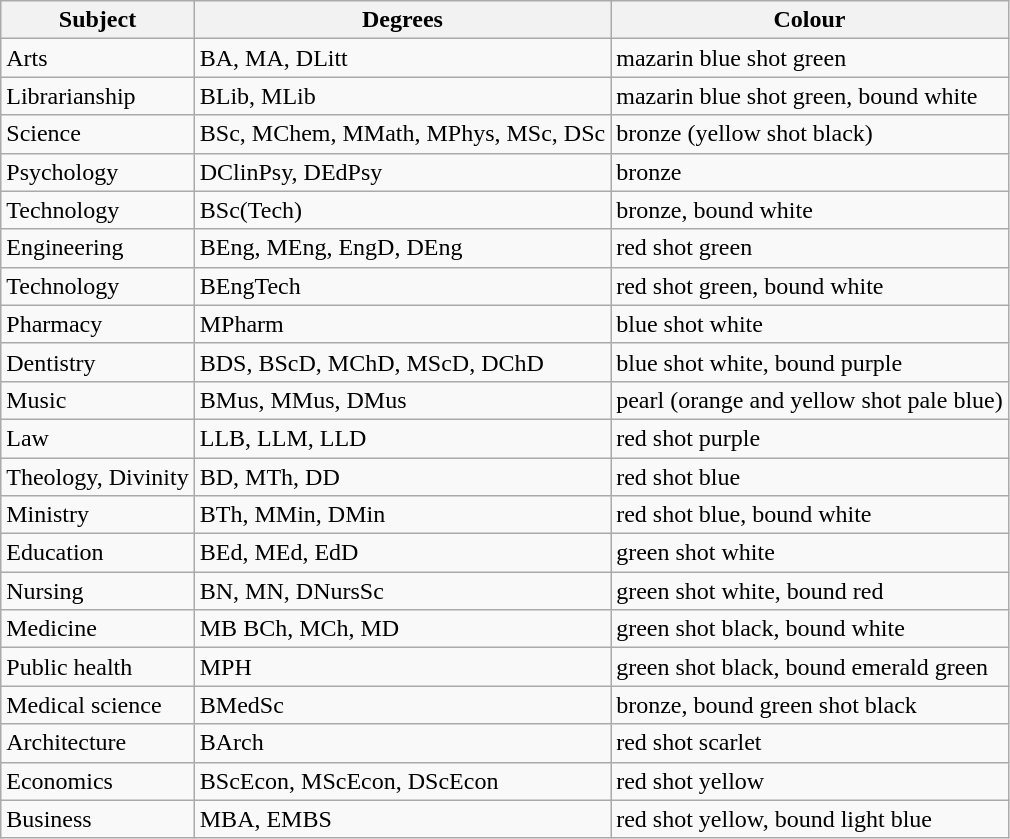<table class="wikitable">
<tr>
<th>Subject</th>
<th>Degrees</th>
<th>Colour</th>
</tr>
<tr>
<td>Arts</td>
<td>BA, MA, DLitt</td>
<td>mazarin blue shot green</td>
</tr>
<tr>
<td>Librarianship</td>
<td>BLib, MLib</td>
<td>mazarin blue shot green, bound white</td>
</tr>
<tr>
<td>Science</td>
<td>BSc, MChem, MMath, MPhys, MSc, DSc</td>
<td>bronze (yellow shot black)</td>
</tr>
<tr>
<td>Psychology</td>
<td>DClinPsy, DEdPsy</td>
<td>bronze</td>
</tr>
<tr>
<td>Technology</td>
<td>BSc(Tech)</td>
<td>bronze, bound white</td>
</tr>
<tr>
<td>Engineering</td>
<td>BEng, MEng, EngD, DEng</td>
<td>red shot green</td>
</tr>
<tr>
<td>Technology</td>
<td>BEngTech</td>
<td>red shot green, bound white</td>
</tr>
<tr>
<td>Pharmacy</td>
<td>MPharm</td>
<td>blue shot white</td>
</tr>
<tr>
<td>Dentistry</td>
<td>BDS, BScD, MChD, MScD, DChD</td>
<td>blue shot white, bound purple</td>
</tr>
<tr>
<td>Music</td>
<td>BMus, MMus, DMus</td>
<td>pearl (orange and yellow shot pale blue)</td>
</tr>
<tr>
<td>Law</td>
<td>LLB, LLM, LLD</td>
<td>red shot purple</td>
</tr>
<tr>
<td>Theology, Divinity</td>
<td>BD, MTh, DD</td>
<td>red shot blue</td>
</tr>
<tr>
<td>Ministry</td>
<td>BTh, MMin, DMin</td>
<td>red shot blue, bound white</td>
</tr>
<tr>
<td>Education</td>
<td>BEd, MEd, EdD</td>
<td>green shot white</td>
</tr>
<tr>
<td>Nursing</td>
<td>BN, MN, DNursSc</td>
<td>green shot white, bound red</td>
</tr>
<tr>
<td>Medicine</td>
<td>MB BCh, MCh, MD</td>
<td>green shot black, bound white</td>
</tr>
<tr>
<td>Public health</td>
<td>MPH</td>
<td>green shot black, bound emerald green</td>
</tr>
<tr>
<td>Medical science</td>
<td>BMedSc</td>
<td>bronze, bound green shot black</td>
</tr>
<tr>
<td>Architecture</td>
<td>BArch</td>
<td>red shot scarlet</td>
</tr>
<tr>
<td>Economics</td>
<td>BScEcon, MScEcon, DScEcon</td>
<td>red shot yellow</td>
</tr>
<tr>
<td>Business</td>
<td>MBA, EMBS</td>
<td>red shot yellow, bound light blue</td>
</tr>
</table>
